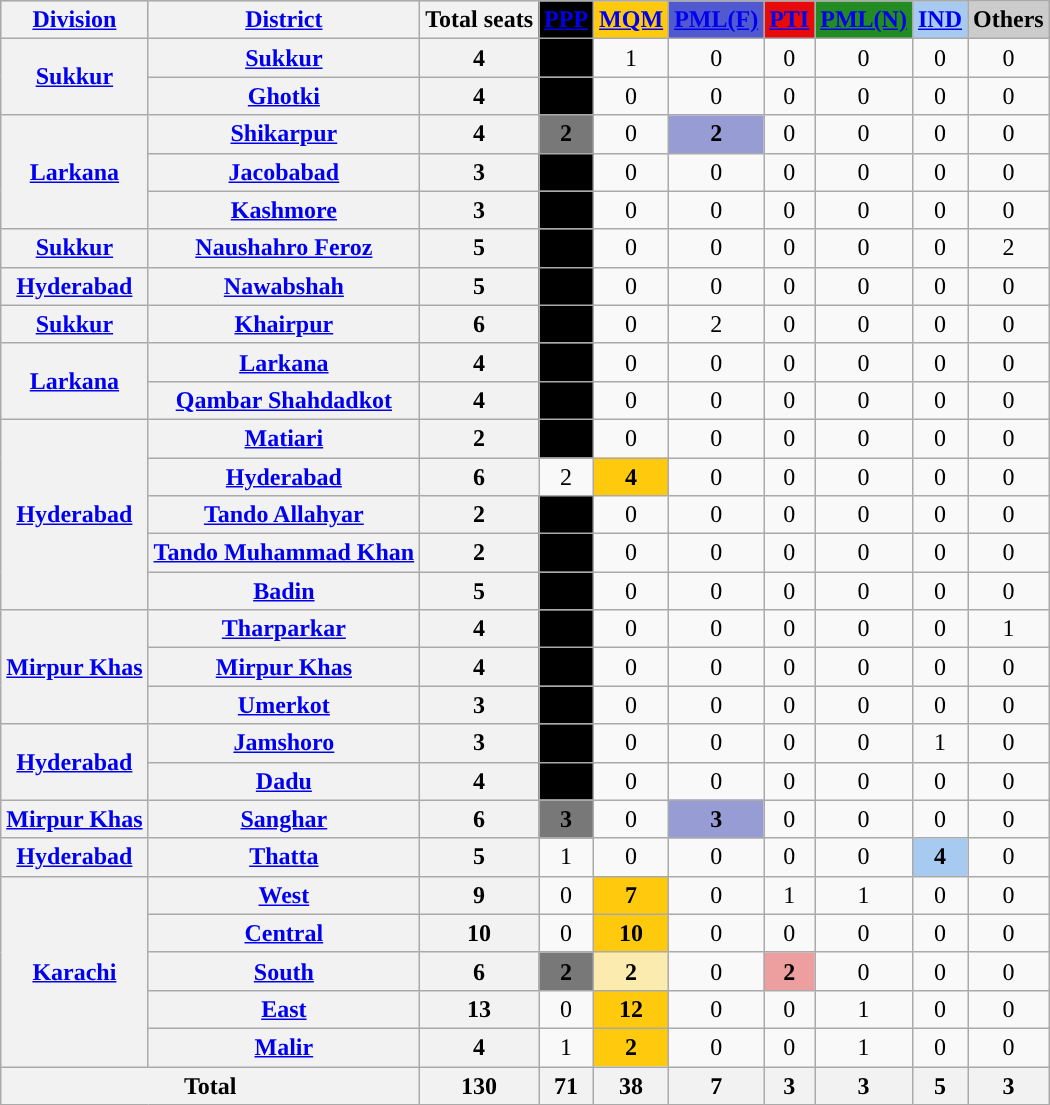<table class="wikitable sortable" style="text-align:center;">
<tr bgcolor="#cccccc">
<th><a href='#'>Division</a></th>
<th><a href='#'>District</a></th>
<th>Total seats</th>
<th style="background:#000000;"><a href='#'><span><strong>PPP</strong></span></a></th>
<th style="background:#ffc90e;"><a href='#'><span><strong>MQM</strong></span></a></th>
<th style="background:#5159d0;"><a href='#'><span><strong>PML(F)</strong></span></a></th>
<th style="background:#E70A0A;"><a href='#'><span><strong>PTI</strong></span></a></th>
<th style="background:#228b22;"><a href='#'><span><strong>PML(N)</strong></span></a></th>
<th style="background:#a6caf0;"><a href='#'><span><strong>IND</strong></span></a></th>
<td><span><strong>Others</strong></span></td>
</tr>
<tr>
<th rowspan="2"><a href='#'>Sukkur</a></th>
<th><a href='#'>Sukkur</a></th>
<th>4</th>
<td bgcolor="#000000"><span><strong>3</strong></span></td>
<td>1</td>
<td>0</td>
<td>0</td>
<td>0</td>
<td>0</td>
<td>0</td>
</tr>
<tr>
<th><a href='#'>Ghotki</a></th>
<th>4</th>
<td bgcolor="#000000"><span><strong>4</strong></span></td>
<td>0</td>
<td>0</td>
<td>0</td>
<td>0</td>
<td>0</td>
<td>0</td>
</tr>
<tr>
<th rowspan="3"><a href='#'>Larkana</a></th>
<th><a href='#'>Shikarpur</a></th>
<th>4</th>
<td bgcolor="#787878"><span><strong>2</strong></span></td>
<td>0</td>
<td bgcolor="#989cd4"><span><strong>2</strong></span></td>
<td>0</td>
<td>0</td>
<td>0</td>
<td>0</td>
</tr>
<tr>
<th><a href='#'>Jacobabad</a></th>
<th>3</th>
<td bgcolor="#000000"><span><strong>3</strong></span></td>
<td>0</td>
<td>0</td>
<td>0</td>
<td>0</td>
<td>0</td>
<td>0</td>
</tr>
<tr>
<th><a href='#'>Kashmore</a></th>
<th>3</th>
<td bgcolor="#000000"><span><strong>3</strong></span></td>
<td>0</td>
<td>0</td>
<td>0</td>
<td>0</td>
<td>0</td>
<td>0</td>
</tr>
<tr>
<th><a href='#'>Sukkur</a></th>
<th><a href='#'>Naushahro Feroz</a></th>
<th>5</th>
<td bgcolor="#000000"><span><strong>3</strong></span></td>
<td>0</td>
<td>0</td>
<td>0</td>
<td>0</td>
<td>0</td>
<td>2</td>
</tr>
<tr>
<th><a href='#'>Hyderabad</a></th>
<th><a href='#'>Nawabshah</a></th>
<th>5</th>
<td bgcolor="#000000"><span><strong>5</strong></span></td>
<td>0</td>
<td>0</td>
<td>0</td>
<td>0</td>
<td>0</td>
<td>0</td>
</tr>
<tr>
<th><a href='#'>Sukkur</a></th>
<th><a href='#'>Khairpur</a></th>
<th>6</th>
<td bgcolor="#000000"><span><strong>4</strong></span></td>
<td>0</td>
<td>2</td>
<td>0</td>
<td>0</td>
<td>0</td>
<td>0</td>
</tr>
<tr>
<th rowspan="2"><a href='#'>Larkana</a></th>
<th><a href='#'>Larkana</a></th>
<th>4</th>
<td bgcolor="#000000"><span><strong>4</strong></span></td>
<td>0</td>
<td>0</td>
<td>0</td>
<td>0</td>
<td>0</td>
<td>0</td>
</tr>
<tr>
<th><a href='#'>Qambar Shahdadkot</a></th>
<th>4</th>
<td bgcolor="#000000"><span><strong>4</strong></span></td>
<td>0</td>
<td>0</td>
<td>0</td>
<td>0</td>
<td>0</td>
<td>0</td>
</tr>
<tr>
<th rowspan="5"><a href='#'>Hyderabad</a></th>
<th><a href='#'>Matiari</a></th>
<th>2</th>
<td bgcolor="#000000"><span><strong>2</strong></span></td>
<td>0</td>
<td>0</td>
<td>0</td>
<td>0</td>
<td>0</td>
<td>0</td>
</tr>
<tr>
<th><a href='#'>Hyderabad</a></th>
<th>6</th>
<td>2</td>
<td bgcolor=#ffc90e><span><strong>4</strong></span></td>
<td>0</td>
<td>0</td>
<td>0</td>
<td>0</td>
<td>0</td>
</tr>
<tr>
<th><a href='#'>Tando Allahyar</a></th>
<th>2</th>
<td bgcolor="#000000"><span><strong>2</strong></span></td>
<td>0</td>
<td>0</td>
<td>0</td>
<td>0</td>
<td>0</td>
<td>0</td>
</tr>
<tr>
<th><a href='#'>Tando Muhammad Khan</a></th>
<th>2</th>
<td bgcolor="#000000"><span><strong>2</strong></span></td>
<td>0</td>
<td>0</td>
<td>0</td>
<td>0</td>
<td>0</td>
<td>0</td>
</tr>
<tr>
<th><a href='#'>Badin</a></th>
<th>5</th>
<td bgcolor="#000000"><span><strong>5</strong></span></td>
<td>0</td>
<td>0</td>
<td>0</td>
<td>0</td>
<td>0</td>
<td>0</td>
</tr>
<tr>
<th rowspan="3"><a href='#'>Mirpur Khas</a></th>
<th><a href='#'>Tharparkar</a></th>
<th>4</th>
<td bgcolor="#000000"><span><strong>3</strong></span></td>
<td>0</td>
<td>0</td>
<td>0</td>
<td>0</td>
<td>0</td>
<td>1</td>
</tr>
<tr>
<th><a href='#'>Mirpur Khas</a></th>
<th>4</th>
<td bgcolor="#000000"><span><strong>4</strong></span></td>
<td>0</td>
<td>0</td>
<td>0</td>
<td>0</td>
<td>0</td>
<td>0</td>
</tr>
<tr>
<th><a href='#'>Umerkot</a></th>
<th>3</th>
<td bgcolor="#000000"><span><strong>3</strong></span></td>
<td>0</td>
<td>0</td>
<td>0</td>
<td>0</td>
<td>0</td>
<td>0</td>
</tr>
<tr>
<th rowspan="2"><a href='#'>Hyderabad</a></th>
<th><a href='#'>Jamshoro</a></th>
<th>3</th>
<td bgcolor="#000000"><span><strong>2</strong></span></td>
<td>0</td>
<td>0</td>
<td>0</td>
<td>0</td>
<td>1</td>
<td>0</td>
</tr>
<tr>
<th><a href='#'>Dadu</a></th>
<th>4</th>
<td bgcolor="#000000"><span><strong>4</strong></span></td>
<td>0</td>
<td>0</td>
<td>0</td>
<td>0</td>
<td>0</td>
<td>0</td>
</tr>
<tr>
<th><a href='#'>Mirpur Khas</a></th>
<th><a href='#'>Sanghar</a></th>
<th>6</th>
<td bgcolor="#787878"><span><strong>3</strong></span></td>
<td>0</td>
<td bgcolor="#989cd4"><span><strong>3</strong></span></td>
<td>0</td>
<td>0</td>
<td>0</td>
<td>0</td>
</tr>
<tr>
<th><a href='#'>Hyderabad</a></th>
<th><a href='#'>Thatta</a></th>
<th>5</th>
<td>1</td>
<td>0</td>
<td>0</td>
<td>0</td>
<td>0</td>
<td bgcolor="#a6caf0"><span><strong>4</strong></span></td>
<td>0</td>
</tr>
<tr>
<th rowspan="5"><a href='#'>Karachi</a></th>
<th><a href='#'>West</a></th>
<th>9</th>
<td>0</td>
<td bgcolor=#ffc90e><span><strong>7</strong></span></td>
<td>0</td>
<td>1</td>
<td>1</td>
<td>0</td>
<td>0</td>
</tr>
<tr>
<th><a href='#'>Central</a></th>
<th>10</th>
<td>0</td>
<td bgcolor=#ffc90e><span><strong>10</strong></span></td>
<td>0</td>
<td>0</td>
<td>0</td>
<td>0</td>
<td>0</td>
</tr>
<tr>
<th><a href='#'>South</a></th>
<th>6</th>
<td bgcolor="#787878"><span><strong>2</strong></span></td>
<td bgcolor=#fcebae><span><strong>2</strong></span></td>
<td>0</td>
<td bgcolor=#ed9f9f><span><strong>2</strong></span></td>
<td>0</td>
<td>0</td>
<td>0</td>
</tr>
<tr>
<th><a href='#'>East</a></th>
<th>13</th>
<td>0</td>
<td bgcolor=#ffc90e><span><strong>12</strong></span></td>
<td>0</td>
<td>0</td>
<td>1</td>
<td>0</td>
<td>0</td>
</tr>
<tr>
<th><a href='#'>Malir</a></th>
<th>4</th>
<td>1</td>
<td bgcolor=#ffc90e><span><strong>2</strong></span></td>
<td>0</td>
<td>0</td>
<td>1</td>
<td>0</td>
<td>0</td>
</tr>
<tr>
<th colspan="2">Total</th>
<th>130</th>
<th>71</th>
<th>38</th>
<th>7</th>
<th>3</th>
<th>3</th>
<th>5</th>
<th>3</th>
</tr>
</table>
